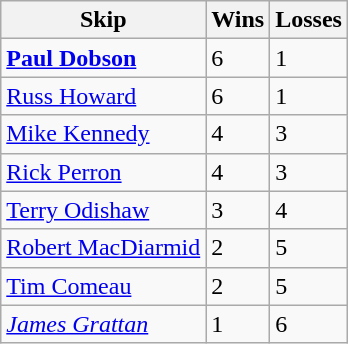<table class="wikitable">
<tr>
<th>Skip</th>
<th>Wins</th>
<th>Losses</th>
</tr>
<tr>
<td><strong><a href='#'>Paul Dobson</a></strong></td>
<td>6</td>
<td>1</td>
</tr>
<tr>
<td><a href='#'>Russ Howard</a></td>
<td>6</td>
<td>1</td>
</tr>
<tr>
<td><a href='#'>Mike Kennedy</a></td>
<td>4</td>
<td>3</td>
</tr>
<tr>
<td><a href='#'>Rick Perron</a></td>
<td>4</td>
<td>3</td>
</tr>
<tr>
<td><a href='#'>Terry Odishaw</a></td>
<td>3</td>
<td>4</td>
</tr>
<tr>
<td><a href='#'>Robert MacDiarmid</a></td>
<td>2</td>
<td>5</td>
</tr>
<tr>
<td><a href='#'>Tim Comeau</a></td>
<td>2</td>
<td>5</td>
</tr>
<tr>
<td><em><a href='#'>James Grattan</a></em></td>
<td>1</td>
<td>6</td>
</tr>
</table>
